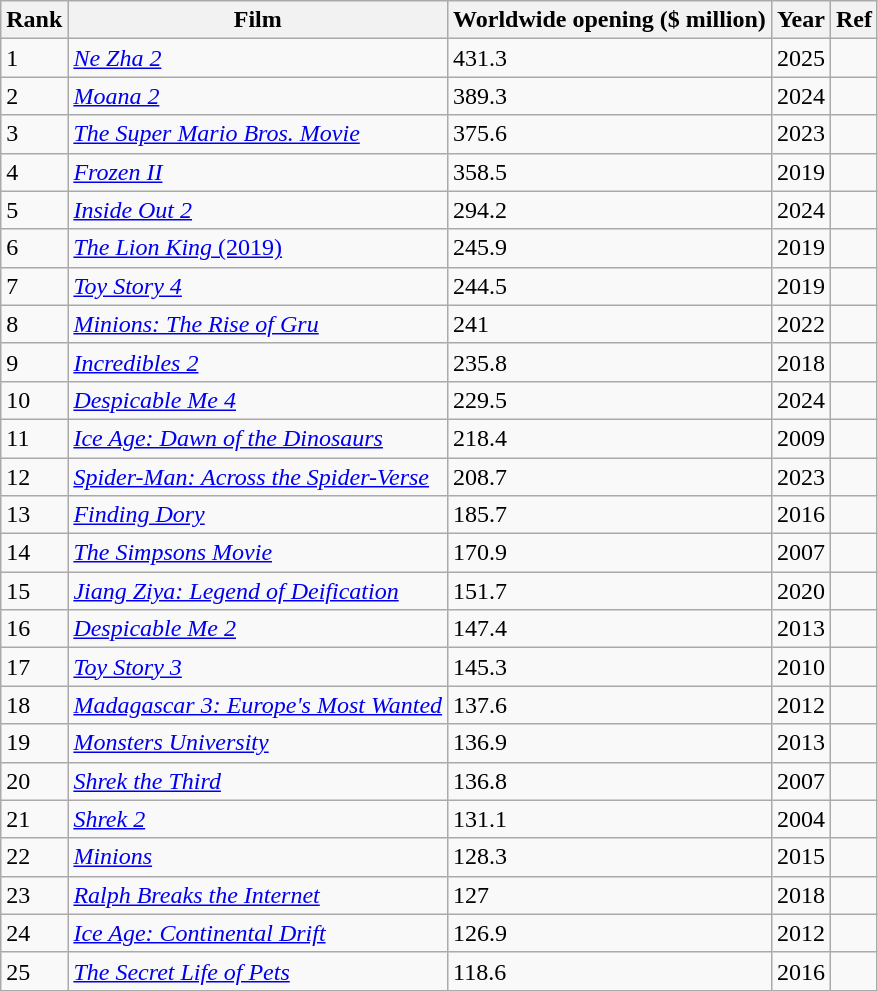<table class="wikitable sortable">
<tr>
<th>Rank</th>
<th>Film</th>
<th>Worldwide opening ($ million)</th>
<th>Year</th>
<th ! scope="col" class="unsortable">Ref</th>
</tr>
<tr>
<td>1</td>
<td><em><a href='#'>Ne Zha 2</a></em></td>
<td>431.3</td>
<td>2025</td>
<td></td>
</tr>
<tr>
<td>2</td>
<td><em><a href='#'>Moana 2</a></em></td>
<td>389.3</td>
<td>2024</td>
<td></td>
</tr>
<tr>
<td>3</td>
<td><em><a href='#'>The Super Mario Bros. Movie</a></em></td>
<td>375.6</td>
<td>2023</td>
<td></td>
</tr>
<tr>
<td>4</td>
<td><em><a href='#'>Frozen II</a></em></td>
<td>358.5</td>
<td>2019</td>
<td></td>
</tr>
<tr>
<td>5</td>
<td><em><a href='#'>Inside Out 2</a></em></td>
<td>294.2</td>
<td>2024</td>
<td></td>
</tr>
<tr>
<td>6</td>
<td><a href='#'><em>The Lion King</em> (2019)</a></td>
<td>245.9</td>
<td>2019</td>
<td></td>
</tr>
<tr>
<td>7</td>
<td><em><a href='#'>Toy Story 4</a></em></td>
<td>244.5</td>
<td>2019</td>
<td></td>
</tr>
<tr>
<td>8</td>
<td><em><a href='#'>Minions: The Rise of Gru</a></em></td>
<td>241</td>
<td>2022</td>
<td></td>
</tr>
<tr>
<td>9</td>
<td><em><a href='#'>Incredibles 2</a></em></td>
<td>235.8</td>
<td>2018</td>
<td></td>
</tr>
<tr>
<td>10</td>
<td><em><a href='#'>Despicable Me 4</a></em></td>
<td>229.5</td>
<td>2024</td>
<td></td>
</tr>
<tr>
<td>11</td>
<td><em><a href='#'>Ice Age: Dawn of the Dinosaurs</a></em></td>
<td>218.4</td>
<td>2009</td>
<td></td>
</tr>
<tr>
<td>12</td>
<td><em><a href='#'>Spider-Man: Across the Spider-Verse</a></em></td>
<td>208.7</td>
<td>2023</td>
<td></td>
</tr>
<tr>
<td>13</td>
<td><em><a href='#'>Finding Dory</a></em></td>
<td>185.7</td>
<td>2016</td>
<td></td>
</tr>
<tr>
<td>14</td>
<td><em><a href='#'>The Simpsons Movie</a></em></td>
<td>170.9</td>
<td>2007</td>
<td></td>
</tr>
<tr>
<td>15</td>
<td><em><a href='#'>Jiang Ziya: Legend of Deification</a></em></td>
<td>151.7</td>
<td>2020</td>
<td></td>
</tr>
<tr>
<td>16</td>
<td><em><a href='#'>Despicable Me 2</a></em></td>
<td>147.4</td>
<td>2013</td>
<td></td>
</tr>
<tr>
<td>17</td>
<td><em><a href='#'>Toy Story 3</a></em></td>
<td>145.3</td>
<td>2010</td>
<td></td>
</tr>
<tr>
<td>18</td>
<td><em><a href='#'>Madagascar 3: Europe's Most Wanted</a></em></td>
<td>137.6</td>
<td>2012</td>
<td></td>
</tr>
<tr>
<td>19</td>
<td><em><a href='#'>Monsters University</a></em></td>
<td>136.9</td>
<td>2013</td>
<td></td>
</tr>
<tr>
<td>20</td>
<td><em><a href='#'>Shrek the Third</a></em></td>
<td>136.8</td>
<td>2007</td>
<td></td>
</tr>
<tr>
<td>21</td>
<td><em><a href='#'>Shrek 2</a></em></td>
<td>131.1</td>
<td>2004</td>
<td></td>
</tr>
<tr>
<td>22</td>
<td><em><a href='#'>Minions</a></em></td>
<td>128.3</td>
<td>2015</td>
<td></td>
</tr>
<tr>
<td>23</td>
<td><em><a href='#'>Ralph Breaks the Internet</a></em></td>
<td>127</td>
<td>2018</td>
<td></td>
</tr>
<tr>
<td>24</td>
<td><em><a href='#'>Ice Age: Continental Drift</a></em></td>
<td>126.9</td>
<td>2012</td>
<td></td>
</tr>
<tr>
<td>25</td>
<td><em><a href='#'>The Secret Life of Pets</a></em></td>
<td>118.6</td>
<td>2016</td>
<td></td>
</tr>
</table>
